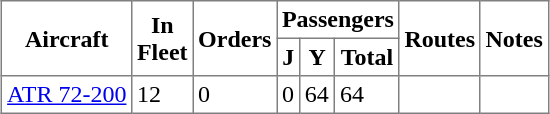<table class="toccolours" border="1" cellpadding="3" style="border-collapse:collapse;margin:auto;">
<tr>
<th rowspan="2">Aircraft</th>
<th rowspan="2" style="width:25px;">In Fleet</th>
<th rowspan="2" style="width:25px;">Orders</th>
<th colspan="3">Passengers</th>
<th rowspan="2">Routes</th>
<th rowspan="2">Notes</th>
</tr>
<tr>
<th><abbr>J</abbr></th>
<th><abbr>Y</abbr></th>
<th>Total</th>
</tr>
<tr>
<td><a href='#'>ATR 72-200</a></td>
<td>12</td>
<td>0</td>
<td>0</td>
<td>64</td>
<td>64</td>
<td></td>
<td></td>
</tr>
</table>
